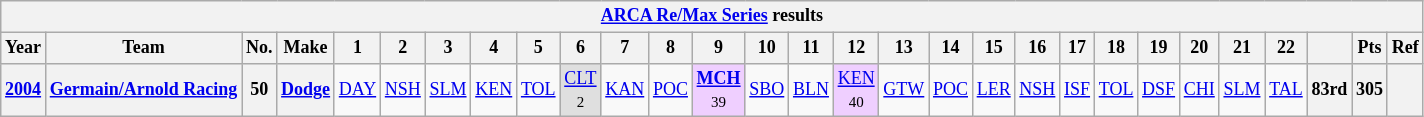<table class="wikitable" style="text-align:center; font-size:75%">
<tr>
<th colspan=45><a href='#'>ARCA Re/Max Series</a> results</th>
</tr>
<tr>
<th>Year</th>
<th>Team</th>
<th>No.</th>
<th>Make</th>
<th>1</th>
<th>2</th>
<th>3</th>
<th>4</th>
<th>5</th>
<th>6</th>
<th>7</th>
<th>8</th>
<th>9</th>
<th>10</th>
<th>11</th>
<th>12</th>
<th>13</th>
<th>14</th>
<th>15</th>
<th>16</th>
<th>17</th>
<th>18</th>
<th>19</th>
<th>20</th>
<th>21</th>
<th>22</th>
<th></th>
<th>Pts</th>
<th>Ref</th>
</tr>
<tr>
<th><a href='#'>2004</a></th>
<th><a href='#'>Germain/Arnold Racing</a></th>
<th>50</th>
<th><a href='#'>Dodge</a></th>
<td><a href='#'>DAY</a></td>
<td><a href='#'>NSH</a></td>
<td><a href='#'>SLM</a></td>
<td><a href='#'>KEN</a></td>
<td><a href='#'>TOL</a></td>
<td style="background:#DFDFDF;"><a href='#'>CLT</a><br><small>2</small></td>
<td><a href='#'>KAN</a></td>
<td><a href='#'>POC</a></td>
<td style="background:#EFCFFF;"><strong><a href='#'>MCH</a></strong><br><small>39</small></td>
<td><a href='#'>SBO</a></td>
<td><a href='#'>BLN</a></td>
<td style="background:#EFCFFF;"><a href='#'>KEN</a><br><small>40</small></td>
<td><a href='#'>GTW</a></td>
<td><a href='#'>POC</a></td>
<td><a href='#'>LER</a></td>
<td><a href='#'>NSH</a></td>
<td><a href='#'>ISF</a></td>
<td><a href='#'>TOL</a></td>
<td><a href='#'>DSF</a></td>
<td><a href='#'>CHI</a></td>
<td><a href='#'>SLM</a></td>
<td><a href='#'>TAL</a></td>
<th>83rd</th>
<th>305</th>
<th></th>
</tr>
</table>
